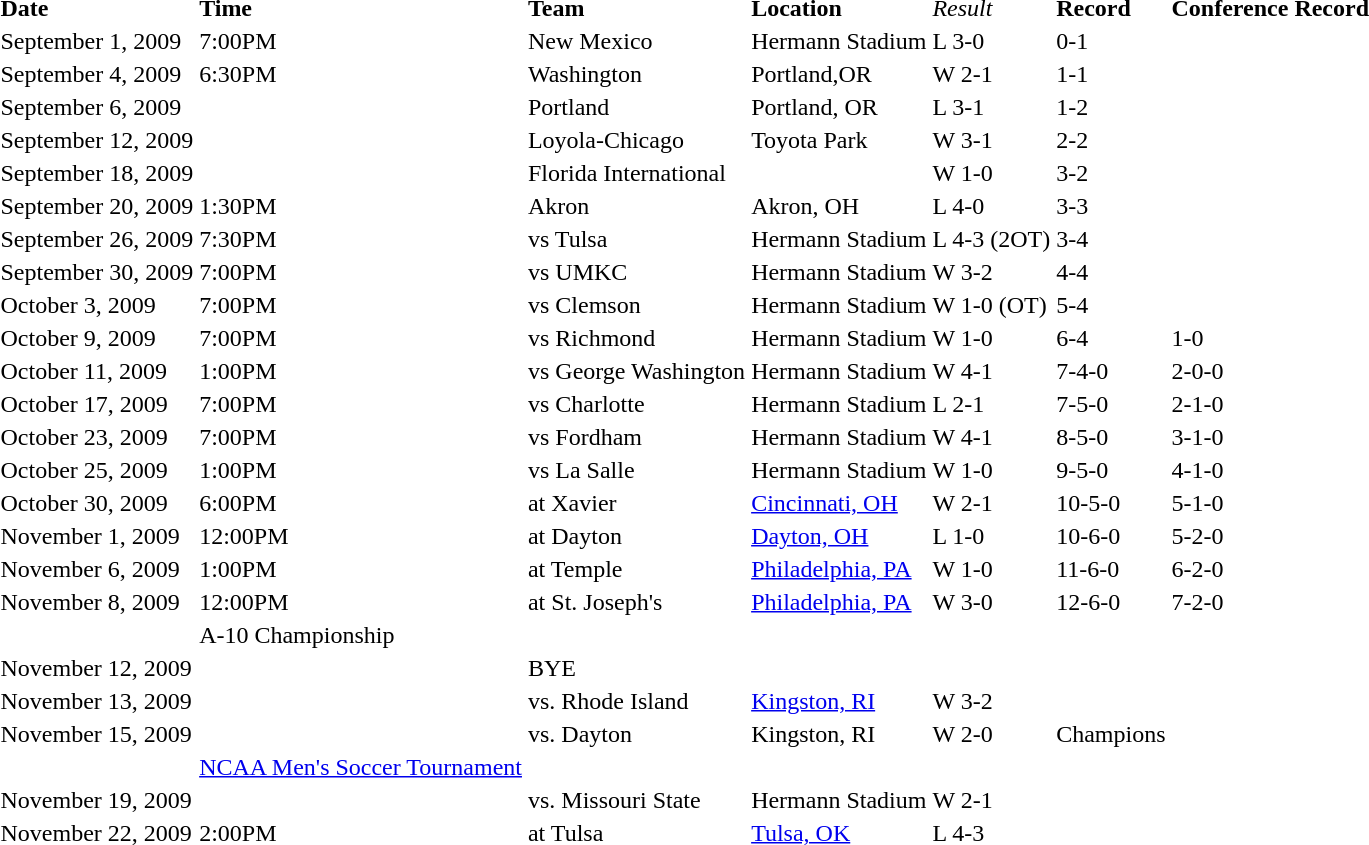<table>
<tr>
<td><strong>Date</strong></td>
<td><strong>Time</strong></td>
<td><strong>Team</strong></td>
<td><strong>Location</strong></td>
<td><em>Result</em></td>
<td><strong>Record</strong></td>
<td><strong>Conference Record</strong></td>
<td></td>
</tr>
<tr>
<td>September 1, 2009</td>
<td>7:00PM</td>
<td>New Mexico</td>
<td>Hermann Stadium</td>
<td>L 3-0</td>
<td>0-1</td>
<td></td>
</tr>
<tr>
<td>September 4, 2009</td>
<td>6:30PM</td>
<td>Washington</td>
<td>Portland,OR</td>
<td>W 2-1</td>
<td>1-1</td>
<td></td>
</tr>
<tr>
<td>September 6, 2009</td>
<td></td>
<td>Portland</td>
<td>Portland, OR</td>
<td>L 3-1</td>
<td>1-2</td>
<td></td>
</tr>
<tr>
<td>September 12, 2009</td>
<td></td>
<td>Loyola-Chicago</td>
<td>Toyota Park</td>
<td>W 3-1</td>
<td>2-2</td>
<td></td>
</tr>
<tr>
<td>September 18, 2009</td>
<td></td>
<td>Florida International</td>
<td></td>
<td>W 1-0</td>
<td>3-2</td>
<td></td>
</tr>
<tr>
<td>September 20, 2009</td>
<td>1:30PM</td>
<td>Akron</td>
<td>Akron, OH</td>
<td>L 4-0</td>
<td>3-3</td>
<td></td>
</tr>
<tr>
<td>September 26, 2009</td>
<td>7:30PM</td>
<td>vs Tulsa</td>
<td>Hermann Stadium</td>
<td>L 4-3 (2OT)</td>
<td>3-4</td>
<td></td>
</tr>
<tr>
<td>September 30, 2009</td>
<td>7:00PM</td>
<td>vs UMKC</td>
<td>Hermann Stadium</td>
<td>W 3-2</td>
<td>4-4</td>
<td></td>
</tr>
<tr>
<td>October 3, 2009</td>
<td>7:00PM</td>
<td>vs Clemson</td>
<td>Hermann Stadium</td>
<td>W 1-0 (OT)</td>
<td>5-4</td>
<td></td>
</tr>
<tr>
<td>October 9, 2009</td>
<td>7:00PM</td>
<td>vs Richmond</td>
<td>Hermann Stadium</td>
<td>W 1-0</td>
<td>6-4</td>
<td>1-0</td>
<td></td>
</tr>
<tr>
<td>October 11, 2009</td>
<td>1:00PM</td>
<td>vs George Washington</td>
<td>Hermann Stadium</td>
<td>W 4-1</td>
<td>7-4-0</td>
<td>2-0-0</td>
<td></td>
</tr>
<tr>
<td>October 17, 2009</td>
<td>7:00PM</td>
<td>vs Charlotte</td>
<td>Hermann Stadium</td>
<td>L 2-1</td>
<td>7-5-0</td>
<td>2-1-0</td>
</tr>
<tr>
<td>October 23, 2009</td>
<td>7:00PM</td>
<td>vs Fordham</td>
<td>Hermann Stadium</td>
<td>W 4-1</td>
<td>8-5-0</td>
<td>3-1-0</td>
</tr>
<tr>
<td>October 25, 2009</td>
<td>1:00PM</td>
<td>vs La Salle</td>
<td>Hermann Stadium</td>
<td>W 1-0</td>
<td>9-5-0</td>
<td>4-1-0</td>
</tr>
<tr>
<td>October 30, 2009</td>
<td>6:00PM</td>
<td>at Xavier</td>
<td><a href='#'>Cincinnati, OH</a></td>
<td>W 2-1</td>
<td>10-5-0</td>
<td>5-1-0</td>
</tr>
<tr>
<td>November 1, 2009</td>
<td>12:00PM</td>
<td>at Dayton</td>
<td><a href='#'>Dayton, OH</a></td>
<td>L 1-0</td>
<td>10-6-0</td>
<td>5-2-0</td>
</tr>
<tr>
<td>November 6, 2009</td>
<td>1:00PM</td>
<td>at Temple</td>
<td><a href='#'>Philadelphia, PA</a></td>
<td>W 1-0</td>
<td>11-6-0</td>
<td>6-2-0</td>
</tr>
<tr>
<td>November 8, 2009</td>
<td>12:00PM</td>
<td>at St. Joseph's</td>
<td><a href='#'>Philadelphia, PA</a></td>
<td>W 3-0</td>
<td>12-6-0</td>
<td>7-2-0</td>
</tr>
<tr>
<td></td>
<td>A-10 Championship</td>
<td></td>
</tr>
<tr>
<td>November 12, 2009</td>
<td></td>
<td>BYE</td>
<td></td>
</tr>
<tr>
<td>November 13, 2009</td>
<td></td>
<td>vs. Rhode Island</td>
<td><a href='#'>Kingston, RI</a></td>
<td>W 3-2</td>
<td></td>
</tr>
<tr>
<td>November 15, 2009</td>
<td></td>
<td>vs. Dayton</td>
<td>Kingston, RI</td>
<td>W 2-0</td>
<td>Champions</td>
</tr>
<tr>
<td></td>
<td><a href='#'>NCAA Men's Soccer Tournament</a></td>
<td></td>
</tr>
<tr>
<td>November 19, 2009</td>
<td></td>
<td>vs. Missouri State</td>
<td>Hermann Stadium</td>
<td>W 2-1</td>
<td></td>
</tr>
<tr>
<td>November 22, 2009</td>
<td>2:00PM</td>
<td>at Tulsa</td>
<td><a href='#'>Tulsa, OK</a></td>
<td>L 4-3</td>
<td></td>
</tr>
</table>
